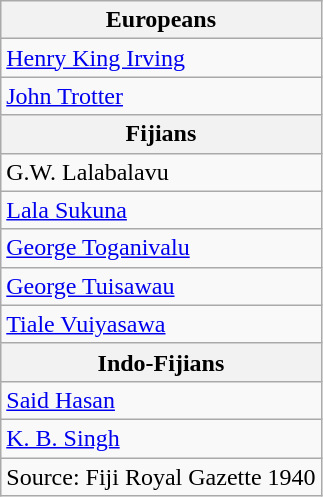<table class=wikitable>
<tr>
<th>Europeans</th>
</tr>
<tr>
<td><a href='#'>Henry King Irving</a></td>
</tr>
<tr>
<td><a href='#'>John Trotter</a></td>
</tr>
<tr>
<th>Fijians</th>
</tr>
<tr>
<td>G.W. Lalabalavu</td>
</tr>
<tr>
<td><a href='#'>Lala Sukuna</a></td>
</tr>
<tr>
<td><a href='#'>George Toganivalu</a></td>
</tr>
<tr>
<td><a href='#'>George Tuisawau</a></td>
</tr>
<tr>
<td><a href='#'>Tiale Vuiyasawa</a></td>
</tr>
<tr>
<th>Indo-Fijians</th>
</tr>
<tr>
<td><a href='#'>Said Hasan</a></td>
</tr>
<tr>
<td><a href='#'>K. B. Singh</a></td>
</tr>
<tr>
<td>Source: Fiji Royal Gazette 1940</td>
</tr>
</table>
